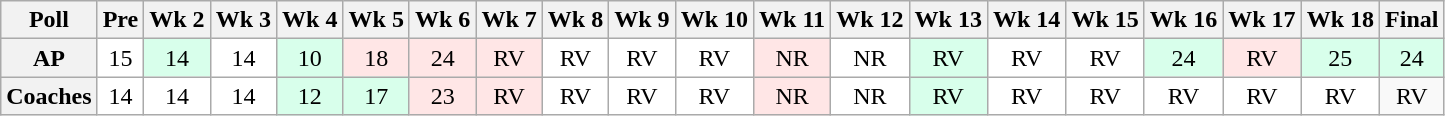<table class="wikitable" style="white-space:nowrap;">
<tr>
<th>Poll</th>
<th>Pre</th>
<th>Wk 2</th>
<th>Wk 3</th>
<th>Wk 4</th>
<th>Wk 5</th>
<th>Wk 6</th>
<th>Wk 7</th>
<th>Wk 8</th>
<th>Wk 9</th>
<th>Wk 10</th>
<th>Wk 11</th>
<th>Wk 12</th>
<th>Wk 13</th>
<th>Wk 14</th>
<th>Wk 15</th>
<th>Wk 16</th>
<th>Wk 17</th>
<th>Wk 18</th>
<th>Final</th>
</tr>
<tr style="text-align:center;">
<th>AP</th>
<td style="background:#FFF;">15</td>
<td style="background:#D8FFEB;">14</td>
<td style="background:#FFF;">14</td>
<td style="background:#D8FFEB;">10</td>
<td style="background:#FFE6E6;">18</td>
<td style="background:#FFE6E6;">24</td>
<td style="background:#FFE6E6;">RV</td>
<td style="background:#FFF;">RV</td>
<td style="background:#FFF;">RV</td>
<td style="background:#FFF;">RV</td>
<td style="background:#FFE6E6;">NR</td>
<td style="background:#FFF;">NR</td>
<td style="background:#D8FFEB;">RV</td>
<td style="background:#FFF;">RV</td>
<td style="background:#FFF;">RV</td>
<td style="background:#D8FFEB;">24</td>
<td style="background:#FFE6E6;">RV</td>
<td style="background:#D8FFEB;">25</td>
<td style="background:#D8FFEB;">24</td>
</tr>
<tr style="text-align:center;">
<th>Coaches</th>
<td style="background:#FFF;">14</td>
<td style="background:#FFF;">14</td>
<td style="background:#FFF;">14</td>
<td style="background:#D8FFEB;">12</td>
<td style="background:#D8FFEB;">17</td>
<td style="background:#FFE6E6;">23</td>
<td style="background:#FFE6E6;">RV</td>
<td style="background:#FFF;">RV</td>
<td style="background:#FFF;">RV</td>
<td style="background:#FFF;">RV</td>
<td style="background:#FFE6E6;">NR</td>
<td style="background:#FFF;">NR</td>
<td style="background:#D8FFEB;">RV</td>
<td style="background:#FFF;">RV</td>
<td style="background:#FFF;">RV</td>
<td style="background:#FFF;">RV</td>
<td style="background:#FFF;">RV</td>
<td style="background:#FFF;">RV</td>
<td>RV</td>
</tr>
</table>
